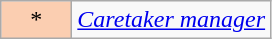<table class="wikitable">
<tr>
<td width="40px" bgcolor="#FBCEB1" align="center">*</td>
<td><em><a href='#'>Caretaker manager</a></em></td>
</tr>
</table>
